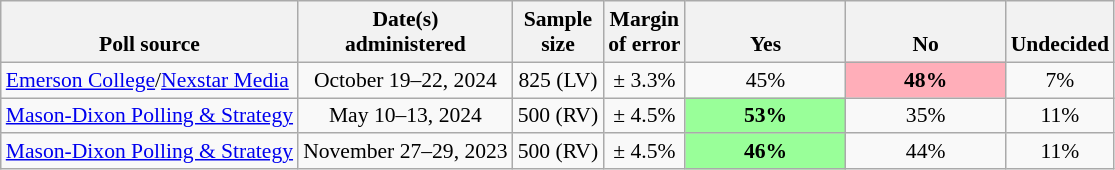<table class="wikitable" style="font-size:90%;text-align:center;">
<tr valign=bottom>
<th>Poll source</th>
<th>Date(s)<br>administered</th>
<th>Sample<br>size</th>
<th>Margin<br>of error</th>
<th style="width:100px;">Yes</th>
<th style="width:100px;">No</th>
<th>Undecided</th>
</tr>
<tr>
<td style="text-align:left;"><a href='#'>Emerson College</a>/<a href='#'>Nexstar Media</a></td>
<td>October 19–22, 2024</td>
<td>825 (LV)</td>
<td>± 3.3%</td>
<td>45%</td>
<td style="background-color:#ffaeb9;"><strong>48%</strong></td>
<td>7%</td>
</tr>
<tr>
<td style="text-align:left;"><a href='#'>Mason-Dixon Polling & Strategy</a></td>
<td>May 10–13, 2024</td>
<td>500 (RV)</td>
<td>± 4.5%</td>
<td style="background: rgb(153, 255, 153);"><strong>53%</strong></td>
<td>35%</td>
<td>11%</td>
</tr>
<tr>
<td style="text-align:left;"><a href='#'>Mason-Dixon Polling & Strategy</a></td>
<td>November 27–29, 2023</td>
<td>500 (RV)</td>
<td>± 4.5%</td>
<td style="background: rgb(153, 255, 153);"><strong>46%</strong></td>
<td>44%</td>
<td>11%</td>
</tr>
</table>
